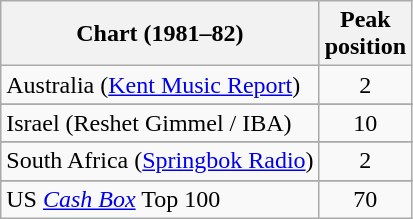<table class="wikitable sortable">
<tr>
<th scope="col">Chart (1981–82)</th>
<th scope="col">Peak<br>position</th>
</tr>
<tr>
<td>Australia (<a href='#'>Kent Music Report</a>)</td>
<td style="text-align:center;">2</td>
</tr>
<tr>
</tr>
<tr>
</tr>
<tr>
</tr>
<tr>
</tr>
<tr>
<td>Israel (Reshet Gimmel / IBA)</td>
<td style="text-align:center;">10</td>
</tr>
<tr>
</tr>
<tr>
</tr>
<tr>
</tr>
<tr>
<td>South Africa (<a href='#'>Springbok Radio</a>)</td>
<td style="text-align:center;">2</td>
</tr>
<tr>
</tr>
<tr>
</tr>
<tr>
<td>US <a href='#'><em>Cash Box</em></a> Top 100</td>
<td style="text-align:center;">70</td>
</tr>
</table>
